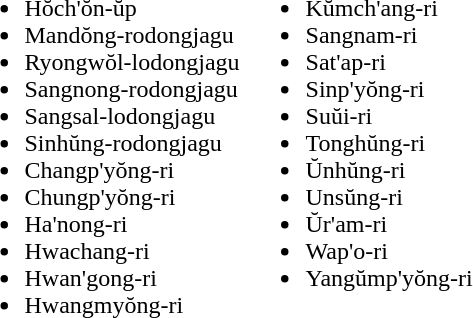<table>
<tr>
<td valign="top"><br><ul><li>Hŏch'ŏn-ŭp</li><li>Mandŏng-rodongjagu</li><li>Ryongwŏl-lodongjagu</li><li>Sangnong-rodongjagu</li><li>Sangsal-lodongjagu</li><li>Sinhŭng-rodongjagu</li><li>Changp'yŏng-ri</li><li>Chungp'yŏng-ri</li><li>Ha'nong-ri</li><li>Hwachang-ri</li><li>Hwan'gong-ri</li><li>Hwangmyŏng-ri</li></ul></td>
<td valign="top"><br><ul><li>Kŭmch'ang-ri</li><li>Sangnam-ri</li><li>Sat'ap-ri</li><li>Sinp'yŏng-ri</li><li>Suŭi-ri</li><li>Tonghŭng-ri</li><li>Ŭnhŭng-ri</li><li>Unsŭng-ri</li><li>Ŭr'am-ri</li><li>Wap'o-ri</li><li>Yangŭmp'yŏng-ri</li></ul></td>
</tr>
</table>
